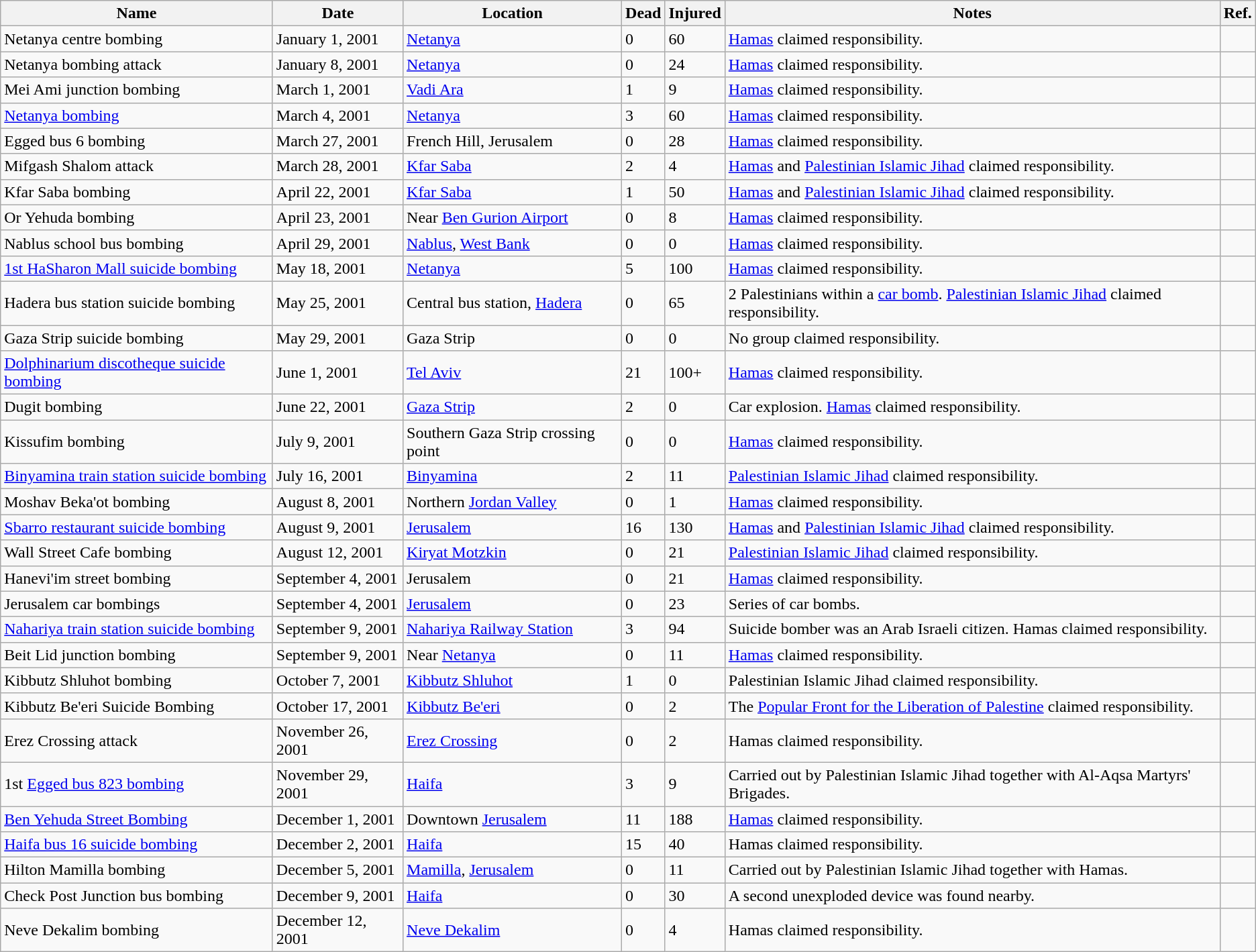<table class="wikitable sortable">
<tr>
<th>Name</th>
<th>Date</th>
<th>Location</th>
<th>Dead</th>
<th>Injured</th>
<th>Notes</th>
<th>Ref.</th>
</tr>
<tr>
<td>Netanya centre bombing</td>
<td>January 1, 2001</td>
<td><a href='#'>Netanya</a></td>
<td>0</td>
<td>60</td>
<td><a href='#'>Hamas</a> claimed responsibility.</td>
<td></td>
</tr>
<tr>
<td>Netanya bombing attack</td>
<td>January 8, 2001</td>
<td><a href='#'>Netanya</a></td>
<td>0</td>
<td>24</td>
<td><a href='#'>Hamas</a> claimed responsibility.</td>
<td></td>
</tr>
<tr>
<td>Mei Ami junction bombing</td>
<td>March 1, 2001</td>
<td><a href='#'>Vadi Ara</a></td>
<td>1</td>
<td>9</td>
<td><a href='#'>Hamas</a> claimed responsibility.</td>
<td></td>
</tr>
<tr>
<td><a href='#'>Netanya bombing</a></td>
<td>March 4, 2001</td>
<td><a href='#'>Netanya</a></td>
<td>3</td>
<td>60</td>
<td><a href='#'>Hamas</a> claimed responsibility.</td>
<td></td>
</tr>
<tr>
<td>Egged bus 6 bombing</td>
<td>March 27, 2001</td>
<td>French Hill, Jerusalem</td>
<td>0</td>
<td>28</td>
<td><a href='#'>Hamas</a> claimed responsibility.</td>
<td></td>
</tr>
<tr>
<td>Mifgash Shalom attack</td>
<td>March 28, 2001</td>
<td><a href='#'>Kfar Saba</a></td>
<td>2</td>
<td>4</td>
<td><a href='#'>Hamas</a> and <a href='#'>Palestinian Islamic Jihad</a> claimed responsibility.</td>
<td></td>
</tr>
<tr>
<td>Kfar Saba bombing</td>
<td>April 22, 2001</td>
<td><a href='#'>Kfar Saba</a></td>
<td>1</td>
<td>50</td>
<td><a href='#'>Hamas</a> and <a href='#'>Palestinian Islamic Jihad</a> claimed responsibility.</td>
<td></td>
</tr>
<tr>
<td>Or Yehuda bombing</td>
<td>April 23, 2001</td>
<td>Near <a href='#'>Ben Gurion Airport</a></td>
<td>0</td>
<td>8</td>
<td><a href='#'>Hamas</a> claimed responsibility.</td>
<td></td>
</tr>
<tr>
<td>Nablus school bus bombing</td>
<td>April 29, 2001</td>
<td><a href='#'>Nablus</a>, <a href='#'>West Bank</a></td>
<td>0</td>
<td>0</td>
<td><a href='#'>Hamas</a> claimed responsibility.</td>
<td></td>
</tr>
<tr>
<td><a href='#'>1st HaSharon Mall suicide bombing</a></td>
<td>May 18, 2001</td>
<td><a href='#'>Netanya</a></td>
<td>5</td>
<td>100</td>
<td><a href='#'>Hamas</a> claimed responsibility.</td>
<td></td>
</tr>
<tr>
<td>Hadera bus station suicide bombing</td>
<td>May 25, 2001</td>
<td>Central bus station, <a href='#'>Hadera</a></td>
<td>0</td>
<td>65</td>
<td>2 Palestinians within a <a href='#'>car bomb</a>. <a href='#'>Palestinian Islamic Jihad</a> claimed responsibility.</td>
<td></td>
</tr>
<tr>
<td>Gaza Strip suicide bombing</td>
<td>May 29, 2001</td>
<td>Gaza Strip</td>
<td>0</td>
<td>0</td>
<td>No group claimed responsibility.</td>
<td></td>
</tr>
<tr>
<td><a href='#'>Dolphinarium discotheque suicide bombing</a></td>
<td>June 1, 2001</td>
<td><a href='#'>Tel Aviv</a></td>
<td>21</td>
<td>100+</td>
<td><a href='#'>Hamas</a> claimed responsibility.</td>
<td></td>
</tr>
<tr>
<td>Dugit bombing</td>
<td>June 22, 2001</td>
<td><a href='#'>Gaza Strip</a></td>
<td>2</td>
<td>0</td>
<td>Car explosion. <a href='#'>Hamas</a> claimed responsibility.</td>
<td></td>
</tr>
<tr>
<td>Kissufim bombing</td>
<td>July 9, 2001</td>
<td>Southern Gaza Strip crossing point</td>
<td>0</td>
<td>0</td>
<td><a href='#'>Hamas</a> claimed responsibility.</td>
<td></td>
</tr>
<tr>
<td><a href='#'>Binyamina train station suicide bombing</a></td>
<td>July 16, 2001</td>
<td><a href='#'>Binyamina</a></td>
<td>2</td>
<td>11</td>
<td><a href='#'>Palestinian Islamic Jihad</a> claimed responsibility.</td>
<td></td>
</tr>
<tr>
<td>Moshav Beka'ot bombing</td>
<td>August 8, 2001</td>
<td>Northern <a href='#'>Jordan Valley</a></td>
<td>0</td>
<td>1</td>
<td><a href='#'>Hamas</a> claimed responsibility.</td>
<td></td>
</tr>
<tr>
<td><a href='#'>Sbarro restaurant suicide bombing</a></td>
<td>August 9, 2001</td>
<td><a href='#'>Jerusalem</a></td>
<td>16</td>
<td>130</td>
<td><a href='#'>Hamas</a> and <a href='#'>Palestinian Islamic Jihad</a> claimed responsibility.</td>
<td></td>
</tr>
<tr>
<td>Wall Street Cafe bombing</td>
<td>August 12, 2001</td>
<td><a href='#'>Kiryat Motzkin</a></td>
<td>0</td>
<td>21</td>
<td><a href='#'>Palestinian Islamic Jihad</a> claimed responsibility.</td>
<td></td>
</tr>
<tr>
<td>Hanevi'im street bombing</td>
<td>September 4, 2001</td>
<td>Jerusalem</td>
<td>0</td>
<td>21</td>
<td><a href='#'>Hamas</a> claimed responsibility.</td>
<td></td>
</tr>
<tr>
<td>Jerusalem car bombings</td>
<td>September 4, 2001</td>
<td><a href='#'>Jerusalem</a></td>
<td>0</td>
<td>23</td>
<td>Series of car bombs.</td>
<td></td>
</tr>
<tr>
<td><a href='#'>Nahariya train station suicide bombing</a></td>
<td>September 9, 2001</td>
<td><a href='#'>Nahariya Railway Station</a></td>
<td>3</td>
<td>94</td>
<td>Suicide bomber was an Arab Israeli citizen. Hamas claimed responsibility.</td>
<td></td>
</tr>
<tr>
<td>Beit Lid junction bombing</td>
<td>September 9, 2001</td>
<td>Near <a href='#'>Netanya</a></td>
<td>0</td>
<td>11</td>
<td><a href='#'>Hamas</a> claimed responsibility.</td>
<td></td>
</tr>
<tr>
<td>Kibbutz Shluhot bombing</td>
<td>October 7, 2001</td>
<td><a href='#'>Kibbutz Shluhot</a></td>
<td>1</td>
<td>0</td>
<td>Palestinian Islamic Jihad claimed responsibility.</td>
<td></td>
</tr>
<tr>
<td>Kibbutz Be'eri Suicide Bombing</td>
<td>October 17, 2001</td>
<td><a href='#'>Kibbutz Be'eri</a></td>
<td>0</td>
<td>2</td>
<td>The <a href='#'>Popular Front for the Liberation of Palestine</a> claimed responsibility.</td>
<td></td>
</tr>
<tr>
<td>Erez Crossing attack</td>
<td>November 26, 2001</td>
<td><a href='#'>Erez Crossing</a></td>
<td>0</td>
<td>2</td>
<td>Hamas claimed responsibility.</td>
<td></td>
</tr>
<tr>
<td>1st <a href='#'>Egged bus 823 bombing</a></td>
<td>November 29, 2001</td>
<td><a href='#'>Haifa</a></td>
<td>3</td>
<td>9</td>
<td>Carried out by Palestinian Islamic Jihad together with Al-Aqsa Martyrs' Brigades.</td>
<td></td>
</tr>
<tr>
<td><a href='#'>Ben Yehuda Street Bombing</a></td>
<td>December 1, 2001</td>
<td>Downtown <a href='#'>Jerusalem</a></td>
<td>11</td>
<td>188</td>
<td><a href='#'>Hamas</a> claimed responsibility.</td>
<td></td>
</tr>
<tr>
<td><a href='#'>Haifa bus 16 suicide bombing</a></td>
<td>December 2, 2001</td>
<td><a href='#'>Haifa</a></td>
<td>15</td>
<td>40</td>
<td>Hamas claimed responsibility.</td>
<td></td>
</tr>
<tr>
<td>Hilton Mamilla bombing</td>
<td>December 5, 2001</td>
<td><a href='#'>Mamilla</a>, <a href='#'>Jerusalem</a></td>
<td>0</td>
<td>11</td>
<td>Carried out by Palestinian Islamic Jihad together with Hamas.</td>
<td></td>
</tr>
<tr>
<td>Check Post Junction bus bombing</td>
<td>December 9, 2001</td>
<td><a href='#'>Haifa</a></td>
<td>0</td>
<td>30</td>
<td>A second unexploded device was found nearby.</td>
<td></td>
</tr>
<tr>
<td>Neve Dekalim bombing</td>
<td>December 12, 2001</td>
<td><a href='#'>Neve Dekalim</a></td>
<td>0</td>
<td>4</td>
<td>Hamas claimed responsibility.</td>
<td></td>
</tr>
</table>
